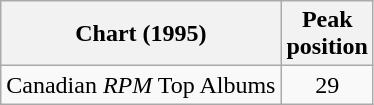<table class="wikitable">
<tr>
<th>Chart (1995)</th>
<th>Peak<br>position</th>
</tr>
<tr>
<td>Canadian <em>RPM</em> Top Albums</td>
<td align="center">29</td>
</tr>
</table>
